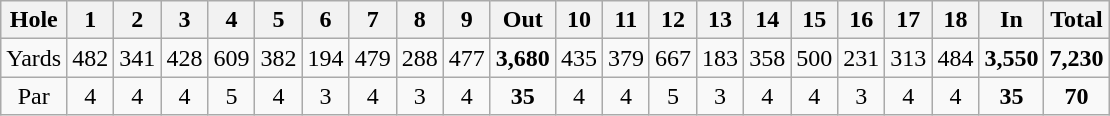<table class="wikitable" style="text-align:center">
<tr>
<th align="left">Hole</th>
<th>1</th>
<th>2</th>
<th>3</th>
<th>4</th>
<th>5</th>
<th>6</th>
<th>7</th>
<th>8</th>
<th>9</th>
<th>Out</th>
<th>10</th>
<th>11</th>
<th>12</th>
<th>13</th>
<th>14</th>
<th>15</th>
<th>16</th>
<th>17</th>
<th>18</th>
<th>In</th>
<th>Total</th>
</tr>
<tr>
<td align="center">Yards</td>
<td>482</td>
<td>341</td>
<td>428</td>
<td>609</td>
<td>382</td>
<td>194</td>
<td>479</td>
<td>288</td>
<td>477</td>
<td><strong>3,680</strong></td>
<td>435</td>
<td>379</td>
<td>667</td>
<td>183</td>
<td>358</td>
<td>500</td>
<td>231</td>
<td>313</td>
<td>484</td>
<td><strong>3,550</strong></td>
<td><strong>7,230</strong></td>
</tr>
<tr>
<td align="center">Par</td>
<td>4</td>
<td>4</td>
<td>4</td>
<td>5</td>
<td>4</td>
<td>3</td>
<td>4</td>
<td>3</td>
<td>4</td>
<td><strong>35</strong></td>
<td>4</td>
<td>4</td>
<td>5</td>
<td>3</td>
<td>4</td>
<td>4</td>
<td>3</td>
<td>4</td>
<td>4</td>
<td><strong>35</strong></td>
<td><strong>70</strong></td>
</tr>
</table>
